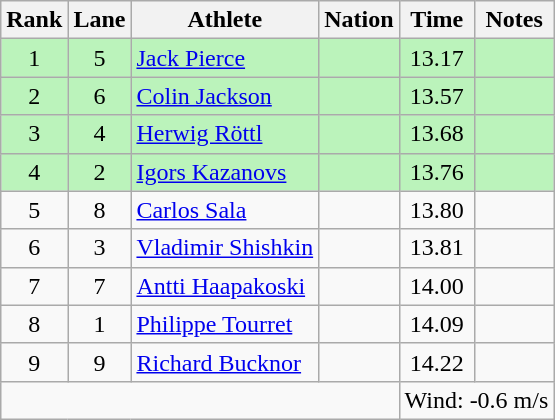<table class="wikitable sortable" style="text-align:center">
<tr>
<th>Rank</th>
<th>Lane</th>
<th>Athlete</th>
<th>Nation</th>
<th>Time</th>
<th>Notes</th>
</tr>
<tr style="background:#bbf3bb;">
<td>1</td>
<td>5</td>
<td align=left><a href='#'>Jack Pierce</a></td>
<td align=left></td>
<td>13.17</td>
<td></td>
</tr>
<tr style="background:#bbf3bb;">
<td>2</td>
<td>6</td>
<td align=left><a href='#'>Colin Jackson</a></td>
<td align=left></td>
<td>13.57</td>
<td></td>
</tr>
<tr style="background:#bbf3bb;">
<td>3</td>
<td>4</td>
<td align=left><a href='#'>Herwig Röttl</a></td>
<td align=left></td>
<td>13.68</td>
<td></td>
</tr>
<tr style="background:#bbf3bb;">
<td>4</td>
<td>2</td>
<td align=left><a href='#'>Igors Kazanovs</a></td>
<td align=left></td>
<td>13.76</td>
<td></td>
</tr>
<tr>
<td>5</td>
<td>8</td>
<td align=left><a href='#'>Carlos Sala</a></td>
<td align=left></td>
<td>13.80</td>
<td></td>
</tr>
<tr>
<td>6</td>
<td>3</td>
<td align=left><a href='#'>Vladimir Shishkin</a></td>
<td align=left></td>
<td>13.81</td>
<td></td>
</tr>
<tr>
<td>7</td>
<td>7</td>
<td align=left><a href='#'>Antti Haapakoski</a></td>
<td align=left></td>
<td>14.00</td>
<td></td>
</tr>
<tr>
<td>8</td>
<td>1</td>
<td align=left><a href='#'>Philippe Tourret</a></td>
<td align=left></td>
<td>14.09</td>
<td></td>
</tr>
<tr>
<td>9</td>
<td>9</td>
<td align=left><a href='#'>Richard Bucknor</a></td>
<td align=left></td>
<td>14.22</td>
<td></td>
</tr>
<tr class="sortbottom">
<td colspan=4></td>
<td colspan="2" style="text-align:left;">Wind: -0.6 m/s</td>
</tr>
</table>
